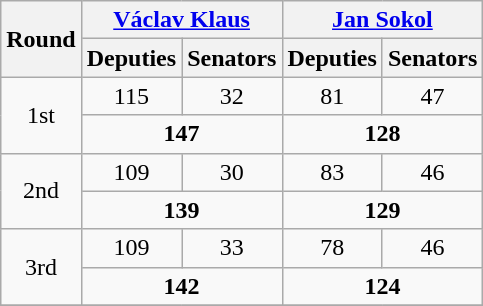<table class="wikitable">
<tr>
<th rowspan="2">Round</th>
<th colspan="2"><a href='#'>Václav Klaus</a></th>
<th colspan="2"><a href='#'>Jan Sokol</a></th>
</tr>
<tr>
<th>Deputies</th>
<th>Senators</th>
<th>Deputies</th>
<th>Senators</th>
</tr>
<tr>
<td rowspan="2" style="text-align:center;">1st</td>
<td align=center>115</td>
<td align=center>32</td>
<td align=center>81</td>
<td align=center>47</td>
</tr>
<tr style="text-align:center;">
<td colspan="2"><strong>147</strong></td>
<td colspan="2"><strong>128</strong></td>
</tr>
<tr>
<td rowspan="2" style="text-align:center;">2nd</td>
<td align=center>109</td>
<td align=center>30</td>
<td align=center>83</td>
<td align=center>46</td>
</tr>
<tr style="text-align:center;">
<td colspan="2"><strong>139</strong></td>
<td colspan="2"><strong>129</strong></td>
</tr>
<tr>
<td rowspan="2" style="text-align:center;">3rd</td>
<td align=center>109</td>
<td align=center>33</td>
<td align=center>78</td>
<td align=center>46</td>
</tr>
<tr style="text-align:center;">
<td colspan="2"><strong>142</strong></td>
<td colspan="2"><strong>124</strong></td>
</tr>
<tr>
</tr>
</table>
